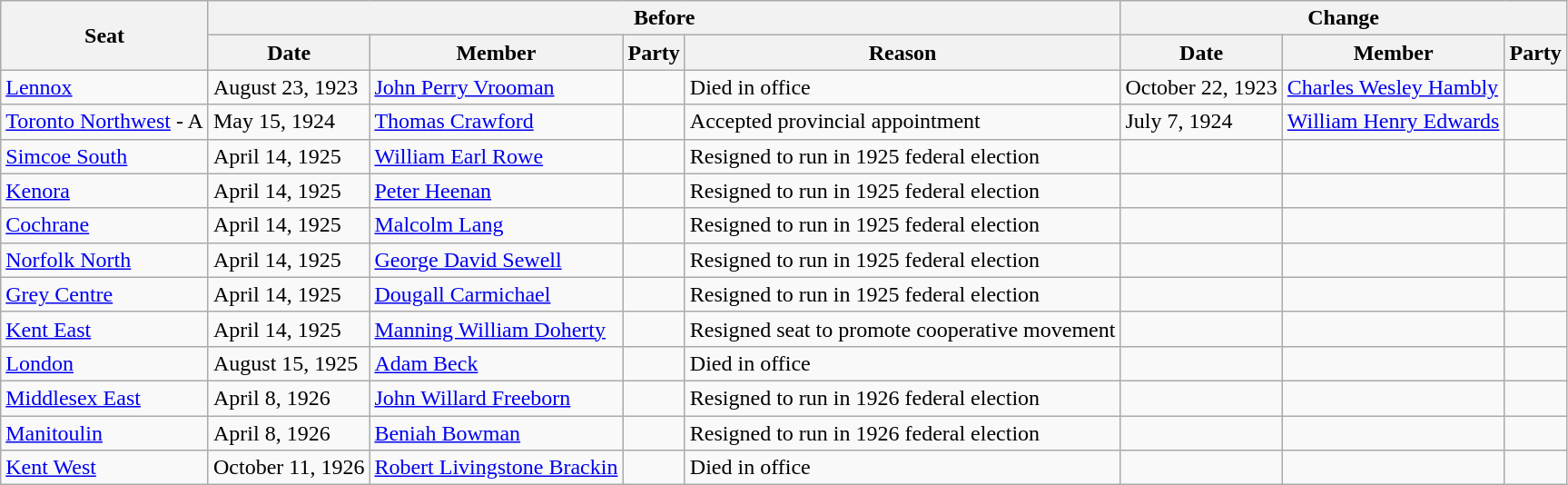<table class="wikitable" style="border: none;">
<tr>
<th rowspan="2">Seat</th>
<th colspan="4">Before</th>
<th colspan="3">Change</th>
</tr>
<tr>
<th>Date</th>
<th>Member</th>
<th>Party</th>
<th>Reason</th>
<th>Date</th>
<th>Member</th>
<th>Party</th>
</tr>
<tr>
<td><a href='#'>Lennox</a></td>
<td>August 23, 1923</td>
<td><a href='#'>John Perry Vrooman</a></td>
<td></td>
<td>Died in office</td>
<td>October 22, 1923</td>
<td><a href='#'>Charles Wesley Hambly</a></td>
<td></td>
</tr>
<tr>
<td><a href='#'>Toronto Northwest</a> - A</td>
<td>May 15, 1924</td>
<td><a href='#'>Thomas Crawford</a></td>
<td></td>
<td>Accepted provincial appointment</td>
<td>July 7, 1924</td>
<td><a href='#'>William Henry Edwards</a></td>
<td></td>
</tr>
<tr>
<td><a href='#'>Simcoe South</a></td>
<td>April 14, 1925</td>
<td><a href='#'>William Earl Rowe</a></td>
<td></td>
<td>Resigned to run in 1925 federal election</td>
<td></td>
<td></td>
<td></td>
</tr>
<tr>
<td><a href='#'>Kenora</a></td>
<td>April 14, 1925</td>
<td><a href='#'>Peter Heenan</a></td>
<td></td>
<td>Resigned to run in 1925 federal election</td>
<td></td>
<td></td>
<td></td>
</tr>
<tr>
<td><a href='#'>Cochrane</a></td>
<td>April 14, 1925</td>
<td><a href='#'>Malcolm Lang</a></td>
<td></td>
<td>Resigned to run in 1925 federal election</td>
<td></td>
<td></td>
<td></td>
</tr>
<tr>
<td><a href='#'>Norfolk North</a></td>
<td>April 14, 1925</td>
<td><a href='#'>George David Sewell</a></td>
<td></td>
<td>Resigned to run in 1925 federal election</td>
<td></td>
<td></td>
<td></td>
</tr>
<tr>
<td><a href='#'>Grey Centre</a></td>
<td>April 14, 1925</td>
<td><a href='#'>Dougall Carmichael</a></td>
<td></td>
<td>Resigned to run in 1925 federal election</td>
<td></td>
<td></td>
<td></td>
</tr>
<tr>
<td><a href='#'>Kent East</a></td>
<td>April 14, 1925</td>
<td><a href='#'>Manning William Doherty</a></td>
<td></td>
<td>Resigned seat to promote cooperative movement</td>
<td></td>
<td></td>
<td></td>
</tr>
<tr>
<td><a href='#'>London</a></td>
<td>August 15, 1925</td>
<td><a href='#'>Adam Beck</a></td>
<td></td>
<td>Died in office</td>
<td></td>
<td></td>
<td></td>
</tr>
<tr>
<td><a href='#'>Middlesex East</a></td>
<td>April 8, 1926</td>
<td><a href='#'>John Willard Freeborn</a></td>
<td></td>
<td>Resigned to run in 1926 federal election</td>
<td></td>
<td></td>
<td></td>
</tr>
<tr>
<td><a href='#'>Manitoulin</a></td>
<td>April 8, 1926</td>
<td><a href='#'>Beniah Bowman</a></td>
<td></td>
<td>Resigned to run in 1926 federal election</td>
<td></td>
<td></td>
<td></td>
</tr>
<tr>
<td><a href='#'>Kent West</a></td>
<td>October 11, 1926</td>
<td><a href='#'>Robert Livingstone Brackin</a></td>
<td></td>
<td>Died in office</td>
<td></td>
<td></td>
<td></td>
</tr>
</table>
